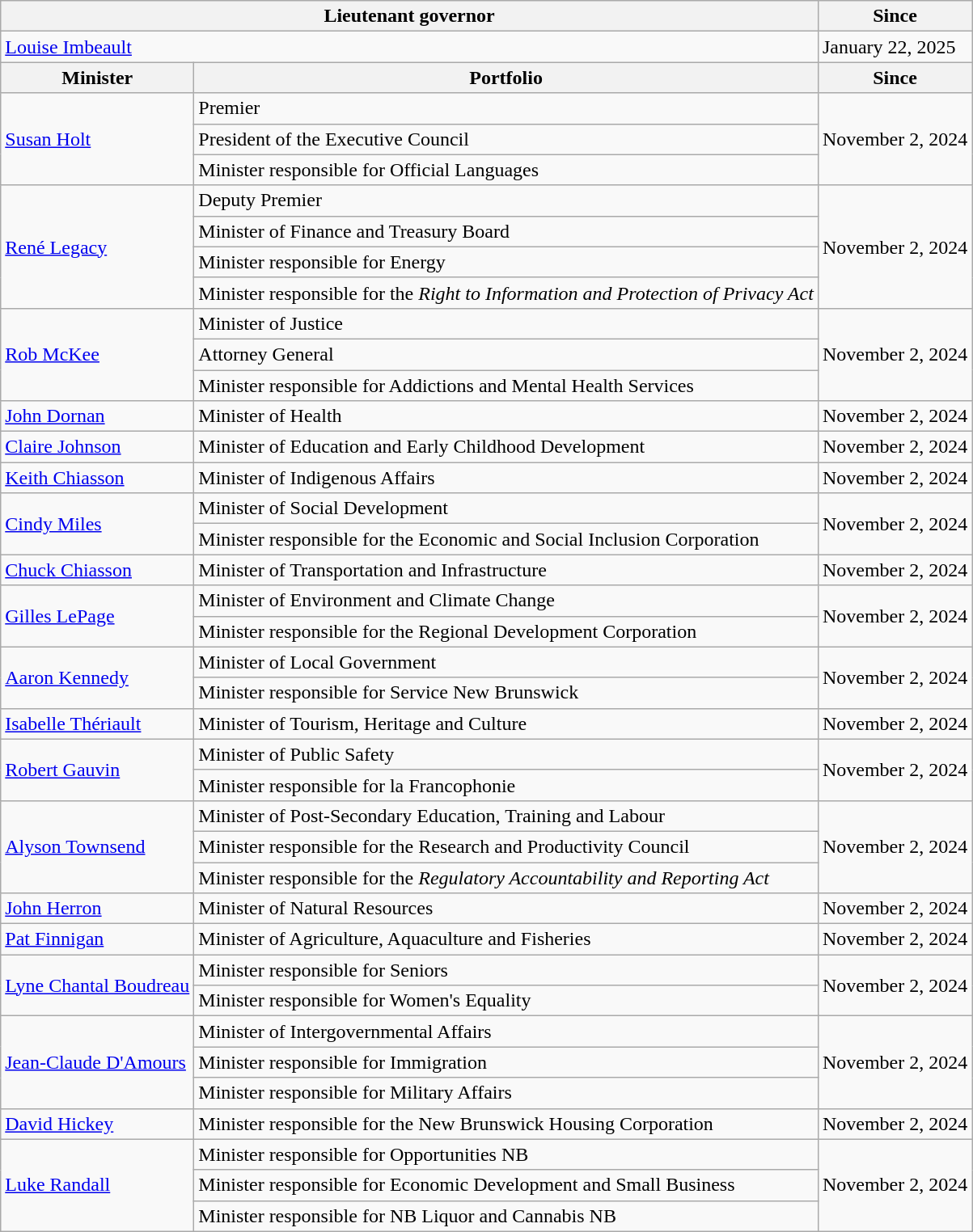<table class="wikitable">
<tr>
<th colspan="2">Lieutenant governor</th>
<th>Since</th>
</tr>
<tr>
<td colspan="2"><a href='#'>Louise Imbeault</a></td>
<td>January 22, 2025</td>
</tr>
<tr>
<th>Minister</th>
<th>Portfolio</th>
<th>Since</th>
</tr>
<tr>
<td rowspan=3><a href='#'>Susan Holt</a></td>
<td>Premier</td>
<td rowspan=3>November 2, 2024</td>
</tr>
<tr>
<td>President of the Executive Council</td>
</tr>
<tr>
<td>Minister responsible for Official Languages</td>
</tr>
<tr>
<td rowspan=4><a href='#'>René Legacy</a></td>
<td>Deputy Premier</td>
<td rowspan=4>November 2, 2024</td>
</tr>
<tr>
<td>Minister of Finance and Treasury Board</td>
</tr>
<tr>
<td>Minister responsible for Energy</td>
</tr>
<tr>
<td>Minister responsible for the <em>Right to Information and Protection of Privacy Act</em></td>
</tr>
<tr>
<td rowspan=3><a href='#'>Rob McKee</a></td>
<td>Minister of Justice</td>
<td rowspan=3>November 2, 2024</td>
</tr>
<tr>
<td>Attorney General</td>
</tr>
<tr>
<td>Minister responsible for Addictions and Mental Health Services</td>
</tr>
<tr>
<td><a href='#'>John Dornan</a></td>
<td>Minister of Health</td>
<td>November 2, 2024</td>
</tr>
<tr>
<td><a href='#'>Claire Johnson</a></td>
<td>Minister of Education and Early Childhood Development</td>
<td>November 2, 2024</td>
</tr>
<tr>
<td><a href='#'>Keith Chiasson</a></td>
<td>Minister of Indigenous Affairs</td>
<td>November 2, 2024</td>
</tr>
<tr>
<td rowspan=2><a href='#'>Cindy Miles</a></td>
<td>Minister of Social Development</td>
<td rowspan=2>November 2, 2024</td>
</tr>
<tr>
<td>Minister responsible for the Economic and Social Inclusion Corporation</td>
</tr>
<tr>
<td><a href='#'>Chuck Chiasson</a></td>
<td>Minister of Transportation and Infrastructure</td>
<td>November 2, 2024</td>
</tr>
<tr>
<td rowspan=2><a href='#'>Gilles LePage</a></td>
<td>Minister of Environment and Climate Change</td>
<td rowspan=2>November 2, 2024</td>
</tr>
<tr>
<td>Minister responsible for the Regional Development Corporation</td>
</tr>
<tr>
<td rowspan=2><a href='#'>Aaron Kennedy</a></td>
<td>Minister of Local Government</td>
<td rowspan=2>November 2, 2024</td>
</tr>
<tr>
<td>Minister responsible for Service New Brunswick</td>
</tr>
<tr>
<td><a href='#'>Isabelle Thériault</a></td>
<td>Minister of Tourism, Heritage and Culture</td>
<td>November 2, 2024</td>
</tr>
<tr>
<td rowspan=2><a href='#'>Robert Gauvin</a></td>
<td>Minister of Public Safety</td>
<td rowspan=2>November 2, 2024</td>
</tr>
<tr>
<td>Minister responsible for la Francophonie</td>
</tr>
<tr>
<td rowspan=3><a href='#'>Alyson Townsend</a></td>
<td>Minister of Post-Secondary Education, Training and Labour</td>
<td rowspan=3>November 2, 2024</td>
</tr>
<tr>
<td>Minister responsible for the Research and Productivity Council</td>
</tr>
<tr>
<td>Minister responsible for the <em>Regulatory Accountability and Reporting Act</em></td>
</tr>
<tr>
<td><a href='#'>John Herron</a></td>
<td>Minister of Natural Resources</td>
<td>November 2, 2024</td>
</tr>
<tr>
<td><a href='#'>Pat Finnigan</a></td>
<td>Minister of Agriculture, Aquaculture and Fisheries</td>
<td>November 2, 2024</td>
</tr>
<tr>
<td rowspan=2><a href='#'>Lyne Chantal Boudreau</a></td>
<td>Minister responsible for Seniors</td>
<td rowspan=2>November 2, 2024</td>
</tr>
<tr>
<td>Minister responsible for Women's Equality</td>
</tr>
<tr>
<td rowspan=3><a href='#'>Jean-Claude D'Amours</a></td>
<td>Minister of Intergovernmental Affairs</td>
<td rowspan=3>November 2, 2024</td>
</tr>
<tr>
<td>Minister responsible for Immigration</td>
</tr>
<tr>
<td>Minister responsible for Military Affairs</td>
</tr>
<tr>
<td><a href='#'>David Hickey</a></td>
<td>Minister responsible for the New Brunswick Housing Corporation</td>
<td>November 2, 2024</td>
</tr>
<tr>
<td rowspan=3><a href='#'>Luke Randall</a></td>
<td>Minister responsible for Opportunities NB</td>
<td rowspan=3>November 2, 2024</td>
</tr>
<tr>
<td>Minister responsible for Economic Development and Small Business</td>
</tr>
<tr>
<td>Minister responsible for NB Liquor and Cannabis NB</td>
</tr>
</table>
